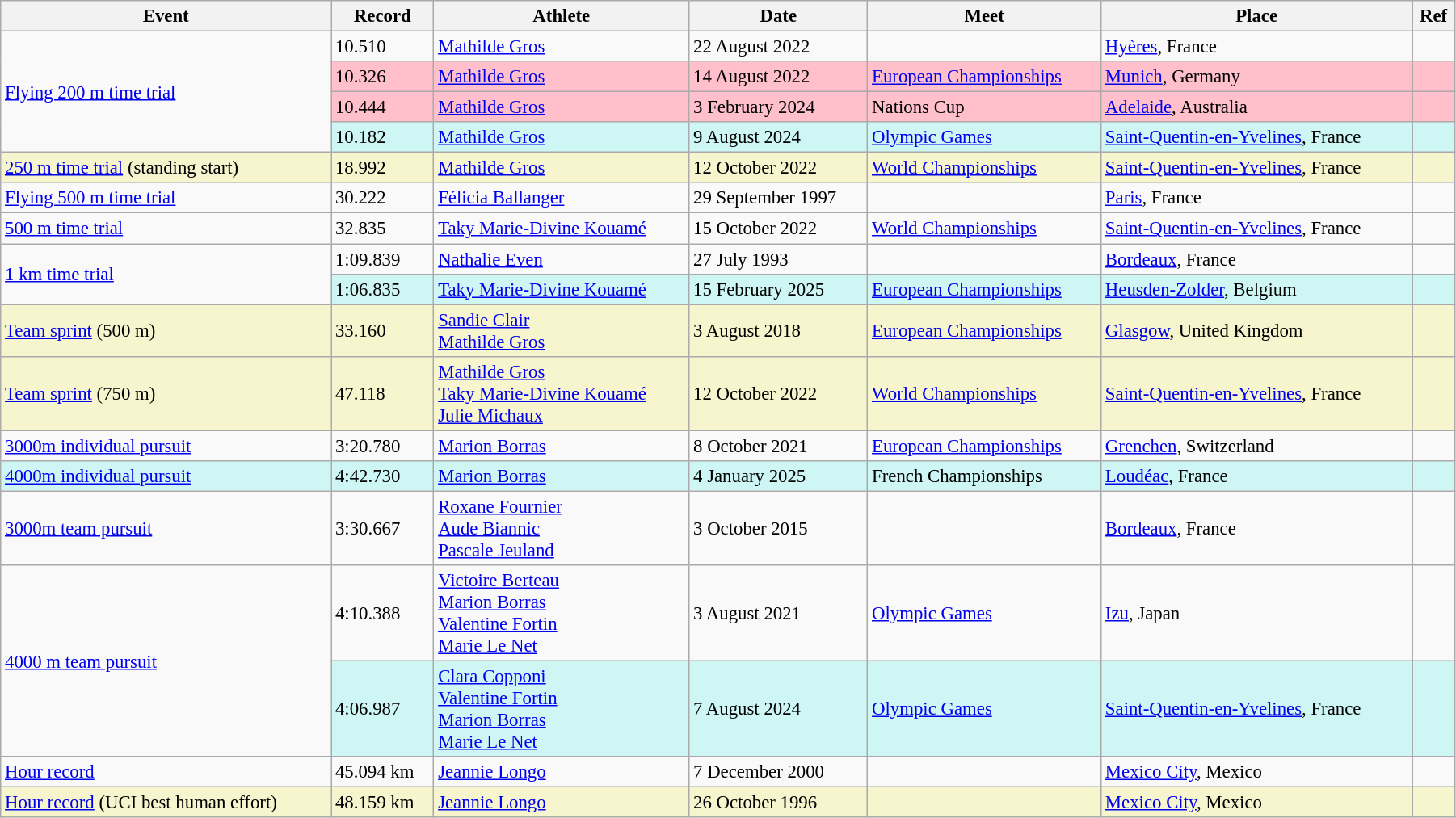<table class="wikitable" style="font-size:95%; width: 95%;">
<tr>
<th>Event</th>
<th>Record</th>
<th>Athlete</th>
<th>Date</th>
<th>Meet</th>
<th>Place</th>
<th>Ref</th>
</tr>
<tr>
<td rowspan=4><a href='#'>Flying 200 m time trial</a></td>
<td>10.510</td>
<td><a href='#'>Mathilde Gros</a></td>
<td>22 August 2022</td>
<td></td>
<td><a href='#'>Hyères</a>, France</td>
<td></td>
</tr>
<tr style="background:pink">
<td>10.326</td>
<td><a href='#'>Mathilde Gros</a></td>
<td>14 August 2022</td>
<td><a href='#'>European Championships</a></td>
<td><a href='#'>Munich</a>, Germany</td>
<td></td>
</tr>
<tr style="background:pink">
<td>10.444</td>
<td><a href='#'>Mathilde Gros</a></td>
<td>3 February 2024</td>
<td>Nations Cup</td>
<td><a href='#'>Adelaide</a>, Australia</td>
<td></td>
</tr>
<tr style="background:#CEF6F5;">
<td>10.182</td>
<td><a href='#'>Mathilde Gros</a></td>
<td>9 August 2024</td>
<td><a href='#'>Olympic Games</a></td>
<td><a href='#'>Saint-Quentin-en-Yvelines</a>, France</td>
<td></td>
</tr>
<tr style="background:#f6F5CE;">
<td><a href='#'>250 m time trial</a> (standing start)</td>
<td>18.992</td>
<td><a href='#'>Mathilde Gros</a></td>
<td>12 October 2022</td>
<td><a href='#'>World Championships</a></td>
<td><a href='#'>Saint-Quentin-en-Yvelines</a>, France</td>
<td></td>
</tr>
<tr>
<td><a href='#'>Flying 500 m time trial</a></td>
<td>30.222</td>
<td><a href='#'>Félicia Ballanger</a></td>
<td>29 September 1997</td>
<td></td>
<td><a href='#'>Paris</a>, France</td>
<td></td>
</tr>
<tr>
<td><a href='#'>500 m time trial</a></td>
<td>32.835</td>
<td><a href='#'>Taky Marie-Divine Kouamé</a></td>
<td>15 October 2022</td>
<td><a href='#'>World Championships</a></td>
<td><a href='#'>Saint-Quentin-en-Yvelines</a>, France</td>
<td></td>
</tr>
<tr>
<td rowspan=2><a href='#'>1 km time trial</a></td>
<td>1:09.839</td>
<td><a href='#'>Nathalie Even</a></td>
<td>27 July 1993</td>
<td></td>
<td><a href='#'>Bordeaux</a>, France</td>
<td></td>
</tr>
<tr style="background:#CEF6F5;">
<td>1:06.835</td>
<td><a href='#'>Taky Marie-Divine Kouamé</a></td>
<td>15 February 2025</td>
<td><a href='#'>European Championships</a></td>
<td><a href='#'>Heusden-Zolder</a>, Belgium</td>
<td></td>
</tr>
<tr style="background:#f6F5CE;">
<td><a href='#'>Team sprint</a> (500 m)</td>
<td>33.160</td>
<td><a href='#'>Sandie Clair</a><br><a href='#'>Mathilde Gros</a></td>
<td>3 August 2018</td>
<td><a href='#'>European Championships</a></td>
<td><a href='#'>Glasgow</a>, United Kingdom</td>
<td></td>
</tr>
<tr style="background:#f6F5CE;">
<td><a href='#'>Team sprint</a> (750 m)</td>
<td>47.118</td>
<td><a href='#'>Mathilde Gros</a><br><a href='#'>Taky Marie-Divine Kouamé</a><br><a href='#'>Julie Michaux</a></td>
<td>12 October 2022</td>
<td><a href='#'>World Championships</a></td>
<td><a href='#'>Saint-Quentin-en-Yvelines</a>, France</td>
<td></td>
</tr>
<tr>
<td><a href='#'>3000m individual pursuit</a></td>
<td>3:20.780</td>
<td><a href='#'>Marion Borras</a></td>
<td>8 October 2021</td>
<td><a href='#'>European Championships</a></td>
<td><a href='#'>Grenchen</a>, Switzerland</td>
<td></td>
</tr>
<tr style="background:#CEF6F5;">
<td><a href='#'>4000m individual pursuit</a></td>
<td>4:42.730</td>
<td><a href='#'>Marion Borras</a></td>
<td>4 January 2025</td>
<td>French Championships</td>
<td><a href='#'>Loudéac</a>, France</td>
<td></td>
</tr>
<tr>
<td><a href='#'>3000m team pursuit</a></td>
<td>3:30.667</td>
<td><a href='#'>Roxane Fournier</a><br><a href='#'>Aude Biannic</a><br><a href='#'>Pascale Jeuland</a></td>
<td>3 October 2015</td>
<td></td>
<td><a href='#'>Bordeaux</a>, France</td>
<td></td>
</tr>
<tr>
<td rowspan=2><a href='#'>4000 m team pursuit</a></td>
<td>4:10.388</td>
<td><a href='#'>Victoire Berteau</a><br><a href='#'>Marion Borras</a><br><a href='#'>Valentine Fortin</a><br><a href='#'>Marie Le Net</a></td>
<td>3 August 2021</td>
<td><a href='#'>Olympic Games</a></td>
<td><a href='#'>Izu</a>, Japan</td>
<td></td>
</tr>
<tr style="background:#CEF6F5;">
<td>4:06.987</td>
<td><a href='#'>Clara Copponi</a><br><a href='#'>Valentine Fortin</a><br><a href='#'>Marion Borras</a><br><a href='#'>Marie Le Net</a></td>
<td>7 August 2024</td>
<td><a href='#'>Olympic Games</a></td>
<td><a href='#'>Saint-Quentin-en-Yvelines</a>, France</td>
<td></td>
</tr>
<tr>
<td><a href='#'>Hour record</a></td>
<td>45.094 km</td>
<td><a href='#'>Jeannie Longo</a></td>
<td>7 December 2000</td>
<td></td>
<td><a href='#'>Mexico City</a>, Mexico</td>
<td></td>
</tr>
<tr style="background:#f6F5CE;">
<td><a href='#'>Hour record</a> (UCI best human effort)</td>
<td>48.159 km</td>
<td><a href='#'>Jeannie Longo</a></td>
<td>26 October 1996</td>
<td></td>
<td><a href='#'>Mexico City</a>, Mexico</td>
<td></td>
</tr>
</table>
